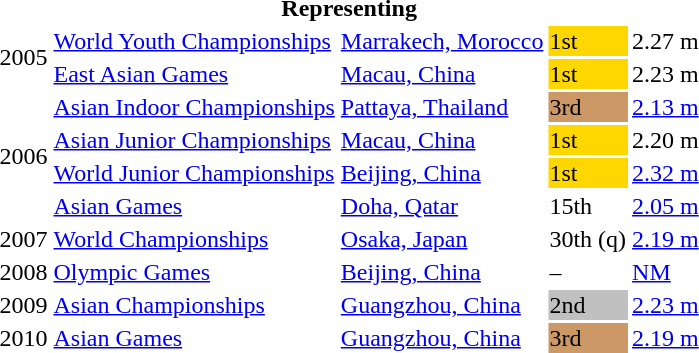<table>
<tr>
<th colspan="6">Representing </th>
</tr>
<tr>
<td rowspan=2>2005</td>
<td><a href='#'>World Youth Championships</a></td>
<td><a href='#'>Marrakech, Morocco</a></td>
<td bgcolor=gold>1st</td>
<td>2.27 m</td>
</tr>
<tr>
<td><a href='#'>East Asian Games</a></td>
<td><a href='#'>Macau, China</a></td>
<td bgcolor=gold>1st</td>
<td>2.23 m</td>
</tr>
<tr>
<td rowspan=4>2006</td>
<td><a href='#'>Asian Indoor Championships</a></td>
<td><a href='#'>Pattaya, Thailand</a></td>
<td bgcolor=cc9966>3rd</td>
<td><a href='#'>2.13 m</a></td>
</tr>
<tr>
<td><a href='#'>Asian Junior Championships</a></td>
<td><a href='#'>Macau, China</a></td>
<td bgcolor=gold>1st</td>
<td>2.20 m</td>
</tr>
<tr>
<td><a href='#'>World Junior Championships</a></td>
<td><a href='#'>Beijing, China</a></td>
<td bgcolor=gold>1st</td>
<td><a href='#'>2.32 m</a></td>
</tr>
<tr>
<td><a href='#'>Asian Games</a></td>
<td><a href='#'>Doha, Qatar</a></td>
<td>15th</td>
<td><a href='#'>2.05 m</a></td>
</tr>
<tr>
<td>2007</td>
<td><a href='#'>World Championships</a></td>
<td><a href='#'>Osaka, Japan</a></td>
<td>30th (q)</td>
<td><a href='#'>2.19 m</a></td>
</tr>
<tr>
<td>2008</td>
<td><a href='#'>Olympic Games</a></td>
<td><a href='#'>Beijing, China</a></td>
<td>–</td>
<td><a href='#'>NM</a></td>
</tr>
<tr>
<td>2009</td>
<td><a href='#'>Asian Championships</a></td>
<td><a href='#'>Guangzhou, China</a></td>
<td bgcolor=silver>2nd</td>
<td><a href='#'>2.23 m</a></td>
</tr>
<tr>
<td>2010</td>
<td><a href='#'>Asian Games</a></td>
<td><a href='#'>Guangzhou, China</a></td>
<td bgcolor=cc9966>3rd</td>
<td><a href='#'>2.19 m</a></td>
</tr>
</table>
